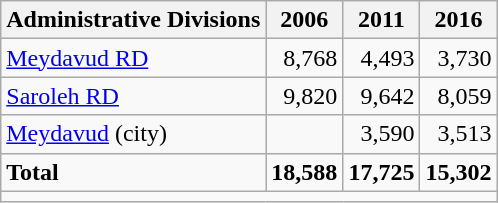<table class="wikitable">
<tr>
<th>Administrative Divisions</th>
<th>2006</th>
<th>2011</th>
<th>2016</th>
</tr>
<tr>
<td><a href='#'>Meydavud RD</a></td>
<td style="text-align: right;">8,768</td>
<td style="text-align: right;">4,493</td>
<td style="text-align: right;">3,730</td>
</tr>
<tr>
<td><a href='#'>Saroleh RD</a></td>
<td style="text-align: right;">9,820</td>
<td style="text-align: right;">9,642</td>
<td style="text-align: right;">8,059</td>
</tr>
<tr>
<td><a href='#'>Meydavud</a> (city)</td>
<td style="text-align: right;"></td>
<td style="text-align: right;">3,590</td>
<td style="text-align: right;">3,513</td>
</tr>
<tr>
<td><strong>Total</strong></td>
<td style="text-align: right;"><strong>18,588</strong></td>
<td style="text-align: right;"><strong>17,725</strong></td>
<td style="text-align: right;"><strong>15,302</strong></td>
</tr>
<tr>
<td colspan=4></td>
</tr>
</table>
